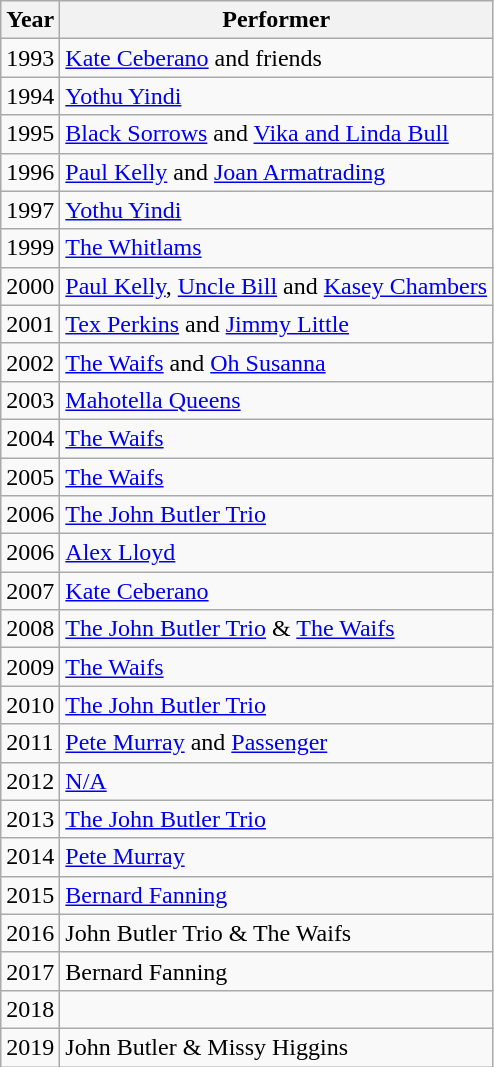<table class="wikitable">
<tr>
<th>Year</th>
<th>Performer</th>
</tr>
<tr>
<td>1993</td>
<td><a href='#'>Kate Ceberano</a> and friends</td>
</tr>
<tr>
<td>1994</td>
<td><a href='#'>Yothu Yindi</a></td>
</tr>
<tr>
<td>1995</td>
<td><a href='#'>Black Sorrows</a> and <a href='#'>Vika and Linda Bull</a></td>
</tr>
<tr>
<td>1996</td>
<td><a href='#'>Paul Kelly</a> and <a href='#'>Joan Armatrading</a></td>
</tr>
<tr>
<td>1997</td>
<td><a href='#'>Yothu Yindi</a></td>
</tr>
<tr>
<td>1999</td>
<td><a href='#'>The Whitlams</a></td>
</tr>
<tr>
<td>2000</td>
<td><a href='#'>Paul Kelly</a>, <a href='#'>Uncle Bill</a> and <a href='#'>Kasey Chambers</a></td>
</tr>
<tr>
<td>2001</td>
<td><a href='#'>Tex Perkins</a> and <a href='#'>Jimmy Little</a></td>
</tr>
<tr>
<td>2002</td>
<td><a href='#'>The Waifs</a> and <a href='#'>Oh Susanna</a></td>
</tr>
<tr>
<td>2003</td>
<td><a href='#'>Mahotella Queens</a></td>
</tr>
<tr>
<td>2004</td>
<td><a href='#'>The Waifs</a></td>
</tr>
<tr>
<td>2005</td>
<td><a href='#'>The Waifs</a></td>
</tr>
<tr>
<td>2006</td>
<td><a href='#'>The John Butler Trio</a></td>
</tr>
<tr>
<td>2006</td>
<td><a href='#'>Alex Lloyd</a></td>
</tr>
<tr>
<td>2007</td>
<td><a href='#'>Kate Ceberano</a></td>
</tr>
<tr>
<td>2008</td>
<td><a href='#'>The John Butler Trio</a> & <a href='#'>The Waifs</a></td>
</tr>
<tr>
<td>2009</td>
<td><a href='#'>The Waifs</a></td>
</tr>
<tr>
<td>2010</td>
<td><a href='#'>The John Butler Trio</a></td>
</tr>
<tr>
<td>2011</td>
<td><a href='#'>Pete Murray</a> and <a href='#'>Passenger</a></td>
</tr>
<tr>
<td>2012</td>
<td><a href='#'>N/A</a></td>
</tr>
<tr>
<td>2013</td>
<td><a href='#'>The John Butler Trio</a></td>
</tr>
<tr>
<td>2014</td>
<td><a href='#'>Pete Murray</a></td>
</tr>
<tr>
<td>2015</td>
<td><a href='#'>Bernard Fanning</a></td>
</tr>
<tr>
<td>2016</td>
<td>John Butler Trio & The Waifs</td>
</tr>
<tr>
<td>2017</td>
<td>Bernard Fanning</td>
</tr>
<tr>
<td>2018</td>
<td></td>
</tr>
<tr>
<td>2019</td>
<td>John Butler & Missy Higgins</td>
</tr>
</table>
